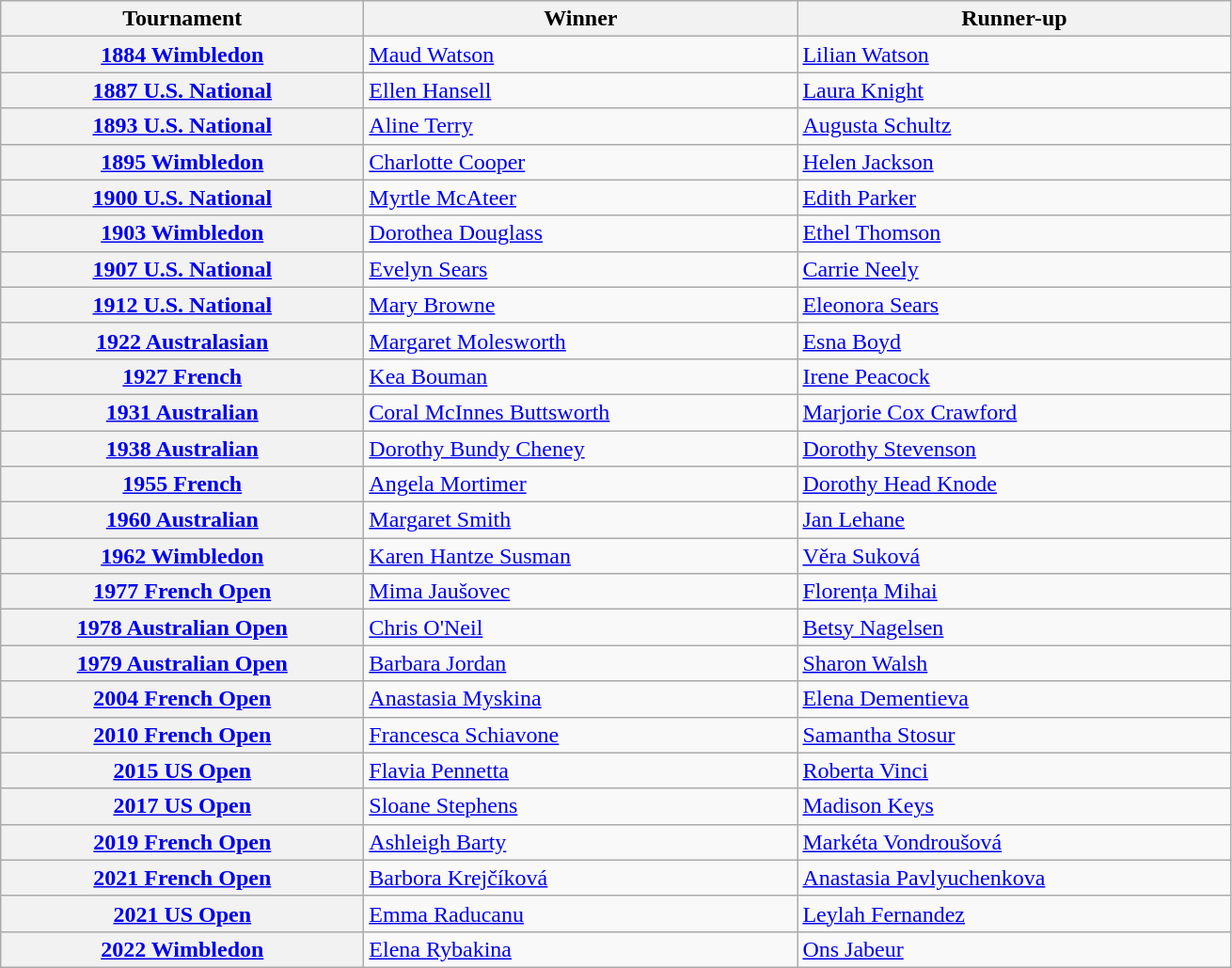<table class="wikitable plainrowheaders">
<tr>
<th width="250">Tournament</th>
<th width="300">Winner</th>
<th width="300">Runner-up</th>
</tr>
<tr>
<th scope="row"><a href='#'>1884 Wimbledon</a></th>
<td style="text-align: left;"> <a href='#'>Maud Watson</a></td>
<td style="text-align: left;"> <a href='#'>Lilian Watson</a></td>
</tr>
<tr>
<th scope="row"><a href='#'>1887 U.S. National</a></th>
<td> <a href='#'>Ellen Hansell</a></td>
<td> <a href='#'>Laura Knight</a></td>
</tr>
<tr>
<th scope="row"><a href='#'>1893 U.S. National</a></th>
<td> <a href='#'>Aline Terry</a></td>
<td> <a href='#'>Augusta Schultz</a></td>
</tr>
<tr>
<th scope="row"><a href='#'>1895 Wimbledon</a></th>
<td> <a href='#'>Charlotte Cooper</a></td>
<td> <a href='#'>Helen Jackson</a></td>
</tr>
<tr>
<th scope="row"><a href='#'>1900 U.S. National</a></th>
<td> <a href='#'>Myrtle McAteer</a></td>
<td> <a href='#'>Edith Parker</a></td>
</tr>
<tr>
<th scope="row"><a href='#'>1903 Wimbledon</a></th>
<td> <a href='#'>Dorothea Douglass</a></td>
<td> <a href='#'>Ethel Thomson</a></td>
</tr>
<tr>
<th scope="row"><a href='#'>1907 U.S. National</a></th>
<td> <a href='#'>Evelyn Sears</a></td>
<td> <a href='#'>Carrie Neely</a></td>
</tr>
<tr>
<th scope="row"><a href='#'>1912 U.S. National</a></th>
<td> <a href='#'>Mary Browne</a></td>
<td> <a href='#'>Eleonora Sears</a></td>
</tr>
<tr>
<th scope="row"><a href='#'>1922 Australasian</a></th>
<td> <a href='#'>Margaret Molesworth</a></td>
<td> <a href='#'>Esna Boyd</a></td>
</tr>
<tr>
<th scope="row"><a href='#'>1927 French</a></th>
<td> <a href='#'>Kea Bouman</a></td>
<td> <a href='#'>Irene Peacock</a></td>
</tr>
<tr>
<th scope="row"><a href='#'>1931 Australian</a></th>
<td> <a href='#'>Coral McInnes Buttsworth</a></td>
<td> <a href='#'>Marjorie Cox Crawford</a></td>
</tr>
<tr>
<th scope="row"><a href='#'>1938 Australian</a></th>
<td> <a href='#'>Dorothy Bundy Cheney</a></td>
<td> <a href='#'>Dorothy Stevenson</a></td>
</tr>
<tr>
<th scope="row"><a href='#'>1955 French</a></th>
<td> <a href='#'>Angela Mortimer</a></td>
<td> <a href='#'>Dorothy Head Knode</a></td>
</tr>
<tr>
<th scope="row"><a href='#'>1960 Australian</a></th>
<td> <a href='#'>Margaret Smith</a></td>
<td> <a href='#'>Jan Lehane</a></td>
</tr>
<tr>
<th scope="row"><a href='#'>1962 Wimbledon</a></th>
<td> <a href='#'>Karen Hantze Susman</a></td>
<td> <a href='#'>Věra Suková</a></td>
</tr>
<tr>
<th scope="row"><a href='#'>1977 French Open</a></th>
<td> <a href='#'>Mima Jaušovec</a></td>
<td> <a href='#'>Florența Mihai</a></td>
</tr>
<tr>
<th scope="row"><a href='#'>1978 Australian Open</a></th>
<td> <a href='#'>Chris O'Neil</a></td>
<td> <a href='#'>Betsy Nagelsen</a></td>
</tr>
<tr>
<th scope="row"><a href='#'>1979 Australian Open</a></th>
<td> <a href='#'>Barbara Jordan</a></td>
<td> <a href='#'>Sharon Walsh</a></td>
</tr>
<tr>
<th scope="row"><a href='#'>2004 French Open</a></th>
<td> <a href='#'>Anastasia Myskina</a></td>
<td> <a href='#'>Elena Dementieva</a></td>
</tr>
<tr>
<th scope="row"><a href='#'>2010 French Open</a></th>
<td> <a href='#'>Francesca Schiavone</a></td>
<td> <a href='#'>Samantha Stosur</a></td>
</tr>
<tr>
<th scope="row"><a href='#'>2015 US Open</a></th>
<td> <a href='#'>Flavia Pennetta</a></td>
<td> <a href='#'>Roberta Vinci</a></td>
</tr>
<tr>
<th scope="row"><a href='#'>2017 US Open</a></th>
<td> <a href='#'>Sloane Stephens</a></td>
<td> <a href='#'>Madison Keys</a></td>
</tr>
<tr>
<th scope="row"><a href='#'>2019 French Open</a></th>
<td> <a href='#'>Ashleigh Barty</a></td>
<td> <a href='#'>Markéta Vondroušová</a></td>
</tr>
<tr>
<th scope="row"><a href='#'>2021 French Open</a></th>
<td> <a href='#'>Barbora Krejčíková</a></td>
<td> <a href='#'>Anastasia Pavlyuchenkova</a></td>
</tr>
<tr>
<th scope="row"><a href='#'>2021 US Open</a></th>
<td> <a href='#'>Emma Raducanu</a></td>
<td> <a href='#'>Leylah Fernandez</a></td>
</tr>
<tr>
<th scope="row"><a href='#'>2022 Wimbledon</a></th>
<td> <a href='#'>Elena Rybakina</a></td>
<td> <a href='#'>Ons Jabeur</a></td>
</tr>
</table>
